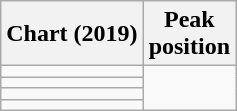<table class="wikitable sortable plainrowheaders">
<tr>
<th>Chart (2019)</th>
<th>Peak<br>position</th>
</tr>
<tr>
<td></td>
</tr>
<tr>
<td></td>
</tr>
<tr>
<td></td>
</tr>
<tr>
<td></td>
</tr>
</table>
